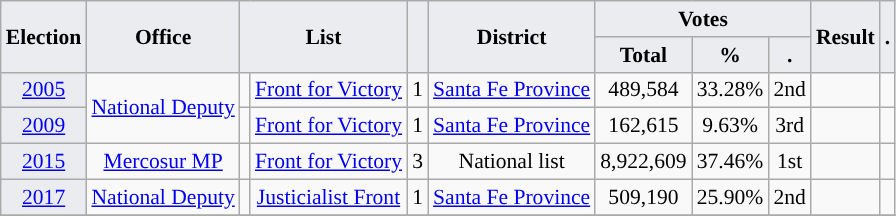<table class="wikitable" style="font-size:90%; text-align:center;">
<tr>
<th style="background-color:#EAECF0;" rowspan=2>Election</th>
<th style="background-color:#EAECF0;" rowspan=2>Office</th>
<th style="background-color:#EAECF0;" colspan=2 rowspan=2>List</th>
<th style="background-color:#EAECF0;" rowspan=2></th>
<th style="background-color:#EAECF0;" rowspan=2>District</th>
<th style="background-color:#EAECF0;" colspan=3>Votes</th>
<th style="background-color:#EAECF0;" rowspan=2>Result</th>
<th style="background-color:#EAECF0;" rowspan=2>.</th>
</tr>
<tr>
<th style="background-color:#EAECF0;">Total</th>
<th style="background-color:#EAECF0;">%</th>
<th style="background-color:#EAECF0;">.</th>
</tr>
<tr>
<td style="background-color:#EAECF0;"><a href='#'>2005</a></td>
<td rowspan="2"><a href='#'>National Deputy</a></td>
<td style="background-color:"></td>
<td><a href='#'>Front for Victory</a></td>
<td>1</td>
<td><a href='#'>Santa Fe Province</a></td>
<td>489,584</td>
<td>33.28%</td>
<td>2nd</td>
<td></td>
<td></td>
</tr>
<tr>
<td style="background-color:#EAECF0;"><a href='#'>2009</a></td>
<td style="background-color:"></td>
<td><a href='#'>Front for Victory</a></td>
<td>1</td>
<td><a href='#'>Santa Fe Province</a></td>
<td>162,615</td>
<td>9.63%</td>
<td>3rd</td>
<td></td>
<td></td>
</tr>
<tr>
<td style="background-color:#EAECF0;"><a href='#'>2015</a></td>
<td><a href='#'>Mercosur MP</a></td>
<td style="background-color:"></td>
<td><a href='#'>Front for Victory</a></td>
<td>3</td>
<td>National list</td>
<td>8,922,609</td>
<td>37.46%</td>
<td>1st</td>
<td></td>
<td></td>
</tr>
<tr>
<td style="background-color:#EAECF0;"><a href='#'>2017</a></td>
<td><a href='#'>National Deputy</a></td>
<td style="background-color:"></td>
<td><a href='#'>Justicialist Front</a></td>
<td>1</td>
<td><a href='#'>Santa Fe Province</a></td>
<td>509,190</td>
<td>25.90%</td>
<td>2nd</td>
<td></td>
<td></td>
</tr>
<tr>
</tr>
</table>
